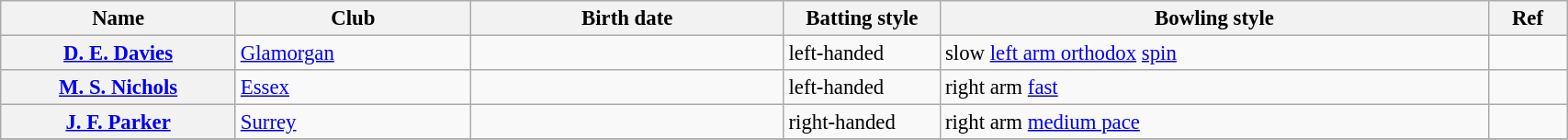<table class="wikitable plainrowheaders" style="font-size:95%; width:90%;">
<tr>
<th scope="col" width="15%">Name</th>
<th scope="col" width="15%">Club</th>
<th scope="col" width="20%">Birth date</th>
<th scope="col" width="10%">Batting style</th>
<th scope="col" width="35%">Bowling style</th>
<th scope="col" width="5%">Ref</th>
</tr>
<tr>
<th scope="row"><a href='#'>D. E. Davies</a></th>
<td><a href='#'>Glamorgan</a></td>
<td></td>
<td>left-handed</td>
<td>slow <a href='#'>left arm orthodox</a> <a href='#'>spin</a></td>
<td></td>
</tr>
<tr>
<th scope="row"><a href='#'>M. S. Nichols</a></th>
<td><a href='#'>Essex</a></td>
<td></td>
<td>left-handed</td>
<td>right arm <a href='#'>fast</a></td>
<td></td>
</tr>
<tr>
<th scope="row"><a href='#'>J. F. Parker</a></th>
<td><a href='#'>Surrey</a></td>
<td></td>
<td>right-handed</td>
<td>right arm <a href='#'>medium pace</a></td>
<td></td>
</tr>
<tr>
</tr>
</table>
